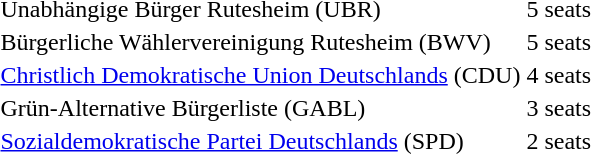<table>
<tr>
<td>Unabhängige Bürger Rutesheim (UBR)</td>
<td>5 seats</td>
</tr>
<tr>
<td>Bürgerliche Wählervereinigung Rutesheim (BWV)</td>
<td>5 seats</td>
</tr>
<tr>
<td><a href='#'>Christlich Demokratische Union Deutschlands</a> (CDU)</td>
<td>4 seats</td>
</tr>
<tr>
<td>Grün-Alternative Bürgerliste (GABL)</td>
<td>3 seats</td>
</tr>
<tr>
<td><a href='#'>Sozialdemokratische Partei Deutschlands</a> (SPD)</td>
<td>2 seats</td>
</tr>
</table>
